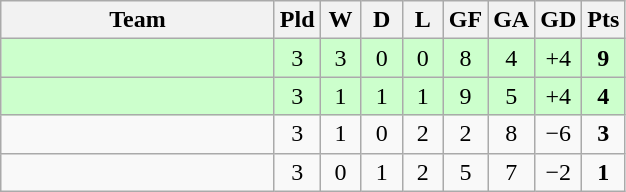<table class="wikitable" style="text-align: center;">
<tr>
<th width="175">Team</th>
<th width="20">Pld</th>
<th width="20">W</th>
<th width="20">D</th>
<th width="20">L</th>
<th width="20">GF</th>
<th width="20">GA</th>
<th width="20">GD</th>
<th width="20">Pts</th>
</tr>
<tr bgcolor="#ccffcc">
<td align=left></td>
<td>3</td>
<td>3</td>
<td>0</td>
<td>0</td>
<td>8</td>
<td>4</td>
<td>+4</td>
<td><strong>9</strong></td>
</tr>
<tr bgcolor="#ccffcc">
<td align=left></td>
<td>3</td>
<td>1</td>
<td>1</td>
<td>1</td>
<td>9</td>
<td>5</td>
<td>+4</td>
<td><strong>4</strong></td>
</tr>
<tr>
<td align=left></td>
<td>3</td>
<td>1</td>
<td>0</td>
<td>2</td>
<td>2</td>
<td>8</td>
<td>−6</td>
<td><strong>3</strong></td>
</tr>
<tr>
<td align=left></td>
<td>3</td>
<td>0</td>
<td>1</td>
<td>2</td>
<td>5</td>
<td>7</td>
<td>−2</td>
<td><strong>1</strong></td>
</tr>
</table>
